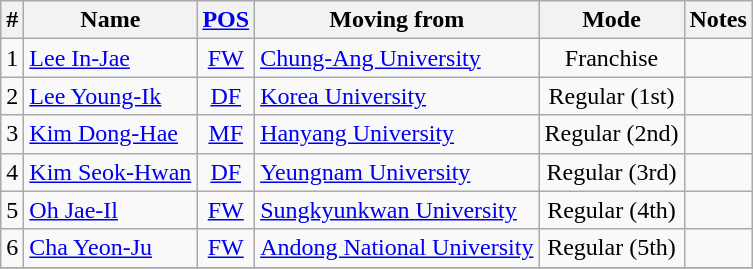<table class="wikitable sortable" style="text-align:center">
<tr>
<th>#</th>
<th>Name</th>
<th><a href='#'>POS</a></th>
<th>Moving from</th>
<th>Mode</th>
<th>Notes</th>
</tr>
<tr>
<td>1</td>
<td align=left> <a href='#'>Lee In-Jae</a></td>
<td><a href='#'>FW</a></td>
<td align=left> <a href='#'>Chung-Ang University</a></td>
<td>Franchise</td>
<td></td>
</tr>
<tr>
<td>2</td>
<td align=left> <a href='#'>Lee Young-Ik</a></td>
<td><a href='#'>DF</a></td>
<td align=left> <a href='#'>Korea University</a></td>
<td>Regular (1st)</td>
<td></td>
</tr>
<tr>
<td>3</td>
<td align=left> <a href='#'>Kim Dong-Hae</a></td>
<td><a href='#'>MF</a></td>
<td align=left> <a href='#'>Hanyang University</a></td>
<td>Regular (2nd)</td>
<td></td>
</tr>
<tr>
<td>4</td>
<td align=left> <a href='#'>Kim Seok-Hwan</a></td>
<td><a href='#'>DF</a></td>
<td align=left> <a href='#'>Yeungnam University</a></td>
<td>Regular (3rd)</td>
<td></td>
</tr>
<tr>
<td>5</td>
<td align=left> <a href='#'>Oh Jae-Il</a></td>
<td><a href='#'>FW</a></td>
<td align=left> <a href='#'>Sungkyunkwan University</a></td>
<td>Regular (4th)</td>
<td></td>
</tr>
<tr>
<td>6</td>
<td align=left> <a href='#'>Cha Yeon-Ju</a></td>
<td><a href='#'>FW</a></td>
<td align=left> <a href='#'>Andong National University</a></td>
<td>Regular (5th)</td>
<td></td>
</tr>
<tr>
</tr>
</table>
